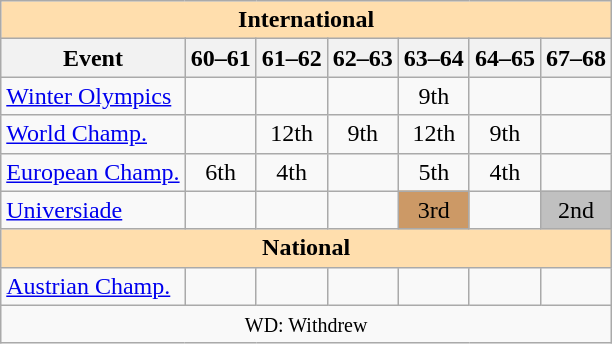<table class="wikitable" style="text-align:center">
<tr>
<th style="background-color: #ffdead; " colspan=7 align=center>International</th>
</tr>
<tr>
<th>Event</th>
<th>60–61</th>
<th>61–62</th>
<th>62–63</th>
<th>63–64</th>
<th>64–65</th>
<th>67–68</th>
</tr>
<tr>
<td align=left><a href='#'>Winter Olympics</a></td>
<td></td>
<td></td>
<td></td>
<td>9th</td>
<td></td>
<td></td>
</tr>
<tr>
<td align=left><a href='#'>World Champ.</a></td>
<td></td>
<td>12th</td>
<td>9th</td>
<td>12th</td>
<td>9th</td>
<td></td>
</tr>
<tr>
<td align=left><a href='#'>European Champ.</a></td>
<td>6th</td>
<td>4th</td>
<td></td>
<td>5th</td>
<td>4th</td>
<td></td>
</tr>
<tr>
<td align=left><a href='#'>Universiade</a></td>
<td></td>
<td></td>
<td></td>
<td bgcolor=cc9966>3rd</td>
<td></td>
<td bgcolor=silver>2nd</td>
</tr>
<tr>
<th style="background-color: #ffdead; " colspan=7 align=center>National</th>
</tr>
<tr>
<td align=left><a href='#'>Austrian Champ.</a></td>
<td></td>
<td></td>
<td></td>
<td></td>
<td></td>
<td></td>
</tr>
<tr>
<td colspan=7 align=center><small> WD: Withdrew </small></td>
</tr>
</table>
